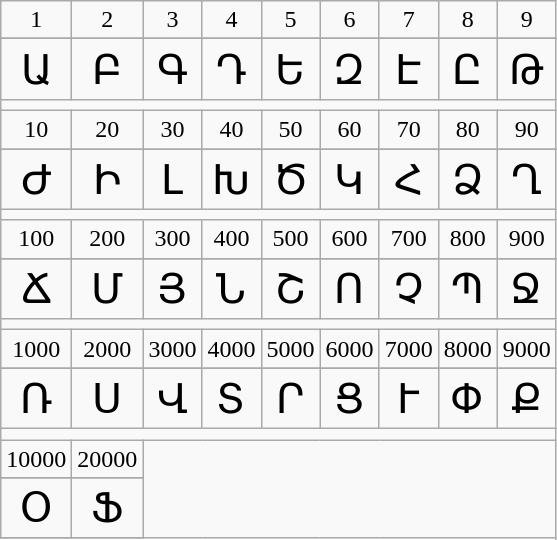<table class=wikitable>
<tr align=center>
<td>1</td>
<td>2</td>
<td>3</td>
<td>4</td>
<td>5</td>
<td>6</td>
<td>7</td>
<td>8</td>
<td>9</td>
</tr>
<tr>
</tr>
<tr align=center>
<td><big><big><big>Ա</big></big></big></td>
<td><big><big><big>Բ</big></big></big></td>
<td><big><big><big>Գ</big></big></big></td>
<td><big><big><big>Դ</big></big></big></td>
<td><big><big><big>Ե</big></big></big></td>
<td><big><big><big>Զ</big></big></big></td>
<td><big><big><big>Է</big></big></big></td>
<td><big><big><big>Ը</big></big></big></td>
<td><big><big><big>Թ</big></big></big></td>
</tr>
<tr>
<td colspan="9"></td>
</tr>
<tr align=center>
<td>10</td>
<td>20</td>
<td>30</td>
<td>40</td>
<td>50</td>
<td>60</td>
<td>70</td>
<td>80</td>
<td>90</td>
</tr>
<tr>
</tr>
<tr align=center>
<td><big><big><big>Ժ</big></big></big></td>
<td><big><big><big>Ի</big></big></big></td>
<td><big><big><big>Լ</big></big></big></td>
<td><big><big><big>Խ</big></big></big></td>
<td><big><big><big>Ծ</big></big></big></td>
<td><big><big><big>Կ</big></big></big></td>
<td><big><big><big>Հ</big></big></big></td>
<td><big><big><big>Ձ</big></big></big></td>
<td><big><big><big>Ղ</big></big></big></td>
</tr>
<tr>
<td colspan="9"></td>
</tr>
<tr align=center>
<td>100</td>
<td>200</td>
<td>300</td>
<td>400</td>
<td>500</td>
<td>600</td>
<td>700</td>
<td>800</td>
<td>900</td>
</tr>
<tr>
</tr>
<tr align=center>
<td><big><big><big>Ճ</big></big></big></td>
<td><big><big><big>Մ</big></big></big></td>
<td><big><big><big>Յ</big></big></big></td>
<td><big><big><big>Ն</big></big></big></td>
<td><big><big><big>Շ</big></big></big></td>
<td><big><big><big>Ո</big></big></big></td>
<td><big><big><big>Չ</big></big></big></td>
<td><big><big><big>Պ</big></big></big></td>
<td><big><big><big>Ջ</big></big></big></td>
</tr>
<tr>
<td colspan="9"></td>
</tr>
<tr align=center>
<td>1000</td>
<td>2000</td>
<td>3000</td>
<td>4000</td>
<td>5000</td>
<td>6000</td>
<td>7000</td>
<td>8000</td>
<td>9000</td>
</tr>
<tr>
</tr>
<tr align=center>
<td><big><big><big>Ռ</big></big></big></td>
<td><big><big><big>Ս</big></big></big></td>
<td><big><big><big>Վ</big></big></big></td>
<td><big><big><big>Տ</big></big></big></td>
<td><big><big><big>Ր</big></big></big></td>
<td><big><big><big>Ց</big></big></big></td>
<td><big><big><big>Ւ</big></big></big></td>
<td><big><big><big>Փ</big></big></big></td>
<td><big><big><big>Ք</big></big></big></td>
</tr>
<tr>
<td colspan="9"></td>
</tr>
<tr align=center>
<td>10000</td>
<td>20000</td>
</tr>
<tr>
</tr>
<tr align=center>
<td><big><big><big>Օ</big></big></big></td>
<td><big><big><big>Ֆ</big></big></big></td>
</tr>
<tr>
</tr>
</table>
